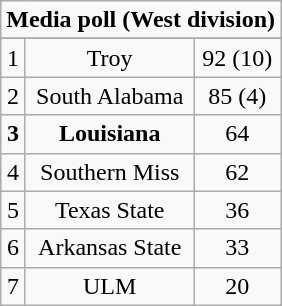<table class="wikitable" style="display: inline-table;">
<tr>
<td align="center" Colspan="3"><strong>Media poll (West division)</strong></td>
</tr>
<tr align="center">
</tr>
<tr align="center">
<td>1</td>
<td>Troy</td>
<td>92 (10)</td>
</tr>
<tr align="center">
<td>2</td>
<td>South Alabama</td>
<td>85 (4)</td>
</tr>
<tr align="center">
<td><strong>3</strong></td>
<td><strong>Louisiana</strong></td>
<td>64</td>
</tr>
<tr align="center">
<td>4</td>
<td>Southern Miss</td>
<td>62</td>
</tr>
<tr align="center">
<td>5</td>
<td>Texas State</td>
<td>36</td>
</tr>
<tr align="center">
<td>6</td>
<td>Arkansas State</td>
<td>33</td>
</tr>
<tr align="center">
<td>7</td>
<td>ULM</td>
<td>20</td>
</tr>
</table>
